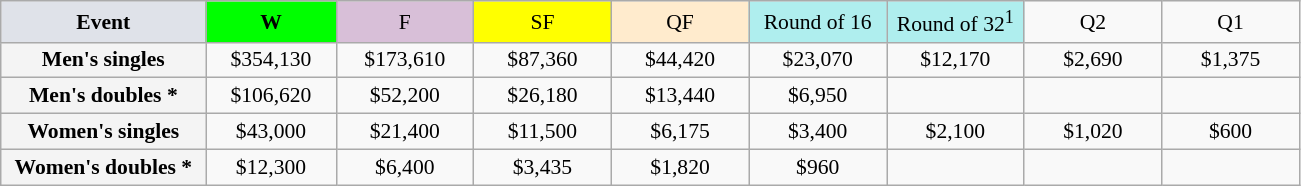<table class=wikitable style=font-size:90%;text-align:center>
<tr>
<td style="width:130px; background:#dfe2e9;"><strong>Event</strong></td>
<td style="width:80px; background:lime;"><strong>W</strong></td>
<td style="width:85px; background:thistle;">F</td>
<td style="width:85px; background:#ff0;">SF</td>
<td style="width:85px; background:#ffebcd;">QF</td>
<td style="width:85px; background:#afeeee;">Round of 16</td>
<td style="width:85px; background:#afeeee;">Round of 32<sup>1</sup></td>
<td width=85>Q2</td>
<td width=85>Q1</td>
</tr>
<tr>
<td style="background:#f4f4f4;"><strong>Men's singles</strong></td>
<td>$354,130</td>
<td>$173,610</td>
<td>$87,360</td>
<td>$44,420</td>
<td>$23,070</td>
<td>$12,170</td>
<td>$2,690</td>
<td>$1,375</td>
</tr>
<tr>
<td style="background:#f4f4f4;"><strong>Men's doubles *</strong></td>
<td>$106,620</td>
<td>$52,200</td>
<td>$26,180</td>
<td>$13,440</td>
<td>$6,950</td>
<td></td>
<td></td>
<td></td>
</tr>
<tr>
<td style="background:#f4f4f4;"><strong>Women's singles</strong></td>
<td>$43,000</td>
<td>$21,400</td>
<td>$11,500</td>
<td>$6,175</td>
<td>$3,400</td>
<td>$2,100</td>
<td>$1,020</td>
<td>$600</td>
</tr>
<tr>
<td style="background:#f4f4f4;"><strong>Women's doubles *</strong></td>
<td>$12,300</td>
<td>$6,400</td>
<td>$3,435</td>
<td>$1,820</td>
<td>$960</td>
<td></td>
<td></td>
<td></td>
</tr>
</table>
